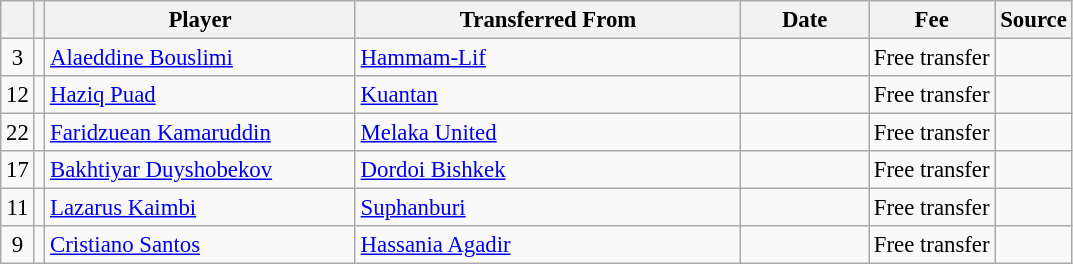<table class="wikitable plainrowheaders sortable" style="font-size:95%">
<tr>
<th></th>
<th></th>
<th scope="col" style="width:200px;">Player</th>
<th scope="col" style="width:250px;">Transferred From</th>
<th scope="col" style="width:78px;">Date</th>
<th>Fee</th>
<th>Source</th>
</tr>
<tr>
<td align=center>3</td>
<td align=center></td>
<td> <a href='#'>Alaeddine Bouslimi</a></td>
<td> <a href='#'>Hammam-Lif</a></td>
<td align=center></td>
<td align=center>Free transfer</td>
<td align=center></td>
</tr>
<tr>
<td align=center>12</td>
<td align=center></td>
<td> <a href='#'>Haziq Puad</a></td>
<td> <a href='#'>Kuantan</a></td>
<td align=center></td>
<td align=center>Free transfer</td>
<td align=center></td>
</tr>
<tr>
<td align=center>22</td>
<td align=center></td>
<td> <a href='#'>Faridzuean Kamaruddin</a></td>
<td> <a href='#'>Melaka United</a></td>
<td align=center></td>
<td align=center>Free transfer</td>
<td align=center></td>
</tr>
<tr>
<td align=center>17</td>
<td align=center></td>
<td> <a href='#'>Bakhtiyar Duyshobekov</a></td>
<td> <a href='#'>Dordoi Bishkek</a></td>
<td align=center></td>
<td align=center>Free transfer</td>
<td align=center></td>
</tr>
<tr>
<td align=center>11</td>
<td align=center></td>
<td> <a href='#'>Lazarus Kaimbi</a></td>
<td> <a href='#'>Suphanburi</a></td>
<td align=center></td>
<td align=center>Free transfer</td>
<td align=center></td>
</tr>
<tr>
<td align=center>9</td>
<td align=center></td>
<td> <a href='#'>Cristiano Santos</a></td>
<td> <a href='#'>Hassania Agadir</a></td>
<td align=center></td>
<td align=center>Free transfer</td>
<td align=center></td>
</tr>
</table>
